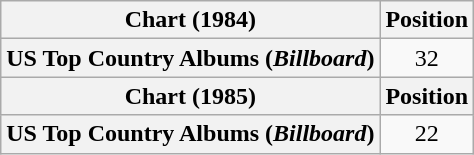<table class="wikitable plainrowheaders" style="text-align:center">
<tr>
<th scope="col">Chart (1984)</th>
<th scope="col">Position</th>
</tr>
<tr>
<th scope="row">US Top Country Albums (<em>Billboard</em>)</th>
<td>32</td>
</tr>
<tr>
<th scope="col">Chart (1985)</th>
<th scope="col">Position</th>
</tr>
<tr>
<th scope="row">US Top Country Albums (<em>Billboard</em>)</th>
<td>22</td>
</tr>
</table>
